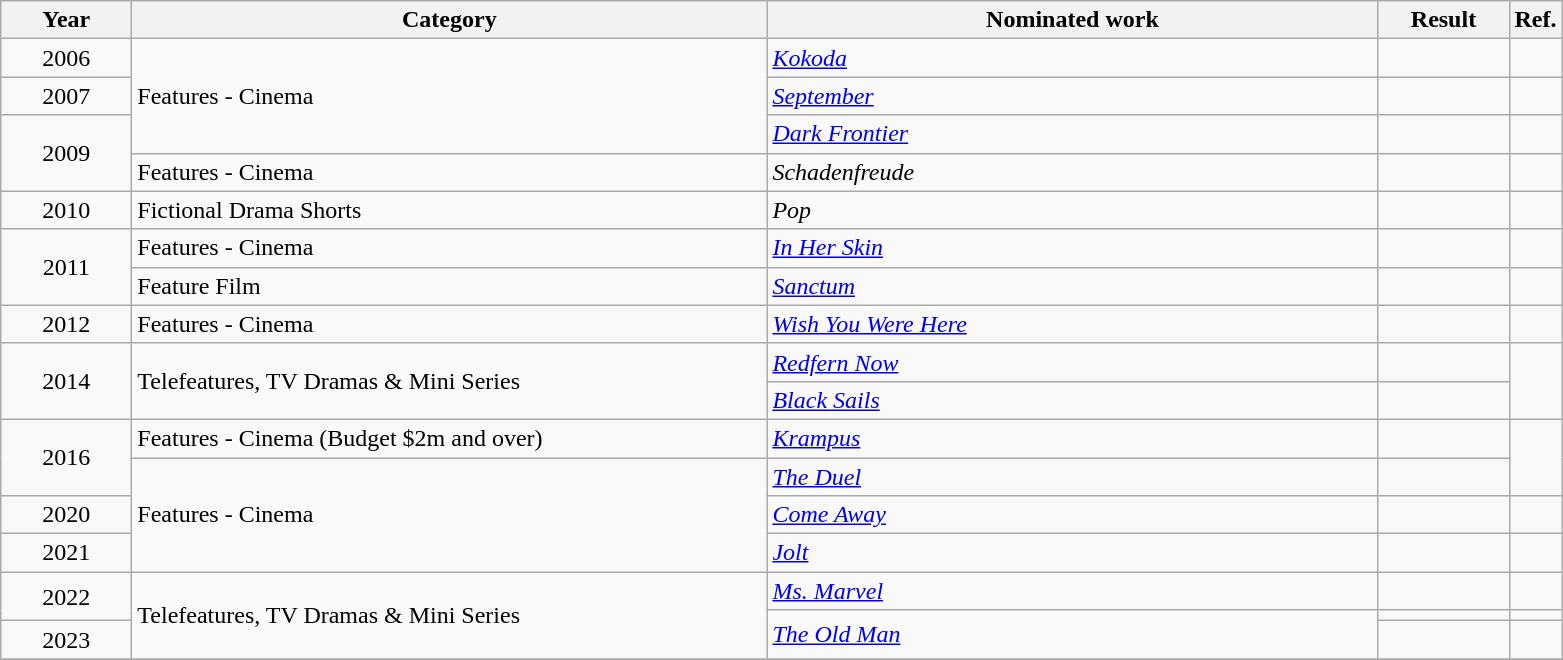<table class=wikitable>
<tr>
<th scope="col" style="width:5em;">Year</th>
<th scope="col" style="width:26em;">Category</th>
<th scope="col" style="width:25em;">Nominated work</th>
<th scope="col" style="width:5em;">Result</th>
<th>Ref.</th>
</tr>
<tr>
<td style="text-align:center;">2006</td>
<td rowspan=3>Features - Cinema</td>
<td><em><a href='#'>Kokoda</a></em></td>
<td></td>
<td></td>
</tr>
<tr>
<td style="text-align:center;">2007</td>
<td><em><a href='#'>September</a></em></td>
<td></td>
<td></td>
</tr>
<tr>
<td style="text-align:center;", rowspan="2">2009</td>
<td><em><a href='#'>Dark Frontier</a></em></td>
<td></td>
<td></td>
</tr>
<tr>
<td>Features - Cinema</td>
<td><em>Schadenfreude</em></td>
<td></td>
<td></td>
</tr>
<tr>
<td style="text-align:center;">2010</td>
<td>Fictional Drama Shorts</td>
<td><em>Pop</em></td>
<td></td>
<td></td>
</tr>
<tr>
<td style="text-align:center;", rowspan="2">2011</td>
<td>Features - Cinema</td>
<td><em><a href='#'>In Her Skin</a></em></td>
<td></td>
<td></td>
</tr>
<tr>
<td>Feature Film</td>
<td><em><a href='#'>Sanctum</a></em></td>
<td></td>
<td></td>
</tr>
<tr>
<td style="text-align:center;">2012</td>
<td>Features - Cinema</td>
<td><em><a href='#'>Wish You Were Here</a></em></td>
<td></td>
<td></td>
</tr>
<tr>
<td style="text-align:center;", rowspan="2">2014</td>
<td rowspan=2>Telefeatures, TV Dramas & Mini Series</td>
<td><em><a href='#'>Redfern Now</a></em></td>
<td></td>
<td rowspan=2></td>
</tr>
<tr>
<td><em><a href='#'>Black Sails</a></em></td>
<td></td>
</tr>
<tr>
<td style="text-align:center;", rowspan="2">2016</td>
<td>Features - Cinema (Budget $2m and over)</td>
<td><em><a href='#'>Krampus</a></em></td>
<td></td>
<td rowspan=2></td>
</tr>
<tr>
<td rowspan=3>Features - Cinema</td>
<td><em><a href='#'>The Duel</a></em></td>
<td></td>
</tr>
<tr>
<td style="text-align:center;">2020</td>
<td><em><a href='#'>Come Away</a></em></td>
<td></td>
<td></td>
</tr>
<tr>
<td style="text-align:center;">2021</td>
<td><em><a href='#'>Jolt</a></em></td>
<td></td>
<td></td>
</tr>
<tr>
<td style="text-align:center;", rowspan="2">2022</td>
<td rowspan=3>Telefeatures, TV Dramas & Mini Series</td>
<td><em><a href='#'>Ms. Marvel</a></em></td>
<td></td>
<td></td>
</tr>
<tr>
<td rowspan=2><em><a href='#'>The Old Man</a></em></td>
<td></td>
<td></td>
</tr>
<tr>
<td style="text-align:center;">2023</td>
<td></td>
<td></td>
</tr>
<tr>
</tr>
</table>
